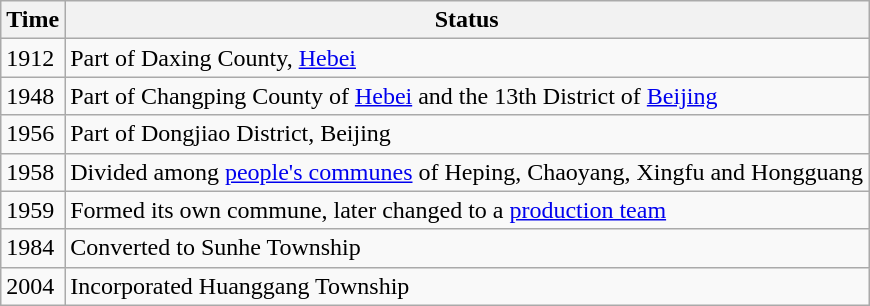<table class="wikitable">
<tr>
<th>Time</th>
<th>Status</th>
</tr>
<tr>
<td>1912</td>
<td>Part of Daxing County, <a href='#'>Hebei</a></td>
</tr>
<tr>
<td>1948</td>
<td>Part of Changping County of <a href='#'>Hebei</a> and the 13th District of <a href='#'>Beijing</a></td>
</tr>
<tr>
<td>1956</td>
<td>Part of Dongjiao District, Beijing</td>
</tr>
<tr>
<td>1958</td>
<td>Divided among <a href='#'>people's communes</a> of Heping, Chaoyang, Xingfu and Hongguang</td>
</tr>
<tr>
<td>1959</td>
<td>Formed its own commune, later changed to a <a href='#'>production team</a></td>
</tr>
<tr>
<td>1984</td>
<td>Converted to Sunhe Township</td>
</tr>
<tr>
<td>2004</td>
<td>Incorporated Huanggang Township</td>
</tr>
</table>
